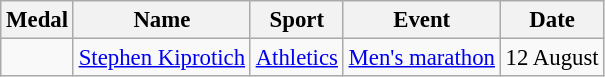<table class="wikitable sortable" style="font-size: 95%;">
<tr>
<th>Medal</th>
<th>Name</th>
<th>Sport</th>
<th>Event</th>
<th>Date</th>
</tr>
<tr>
<td></td>
<td><a href='#'>Stephen Kiprotich</a></td>
<td><a href='#'>Athletics</a></td>
<td><a href='#'>Men's marathon</a></td>
<td>12 August</td>
</tr>
</table>
